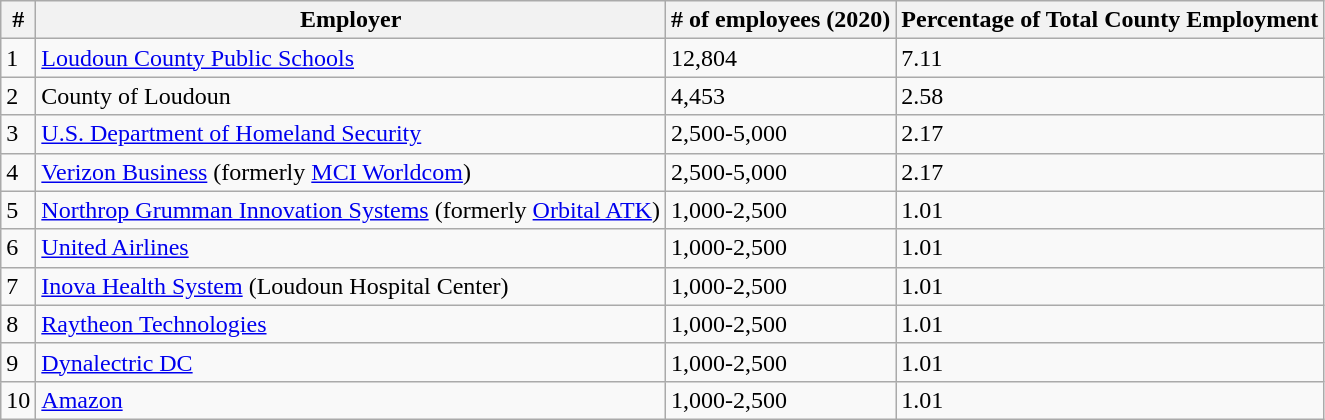<table class="wikitable sortable" border="1">
<tr>
<th>#</th>
<th>Employer</th>
<th># of employees (2020)</th>
<th>Percentage of Total County Employment</th>
</tr>
<tr>
<td>1</td>
<td><a href='#'>Loudoun County Public Schools</a></td>
<td>12,804</td>
<td>7.11</td>
</tr>
<tr>
<td>2</td>
<td>County of Loudoun</td>
<td>4,453</td>
<td>2.58</td>
</tr>
<tr>
<td>3</td>
<td><a href='#'>U.S. Department of Homeland Security</a></td>
<td>2,500-5,000</td>
<td>2.17</td>
</tr>
<tr>
<td>4</td>
<td><a href='#'>Verizon Business</a> (formerly <a href='#'>MCI Worldcom</a>)</td>
<td>2,500-5,000</td>
<td>2.17</td>
</tr>
<tr>
<td>5</td>
<td><a href='#'>Northrop Grumman Innovation Systems</a> (formerly <a href='#'>Orbital ATK</a>)</td>
<td>1,000-2,500</td>
<td>1.01</td>
</tr>
<tr>
<td>6</td>
<td><a href='#'>United Airlines</a></td>
<td>1,000-2,500</td>
<td>1.01</td>
</tr>
<tr>
<td>7</td>
<td><a href='#'>Inova Health System</a> (Loudoun Hospital Center)</td>
<td>1,000-2,500</td>
<td>1.01</td>
</tr>
<tr>
<td>8</td>
<td><a href='#'>Raytheon Technologies</a></td>
<td>1,000-2,500</td>
<td>1.01</td>
</tr>
<tr>
<td>9</td>
<td><a href='#'>Dynalectric DC</a></td>
<td>1,000-2,500</td>
<td>1.01</td>
</tr>
<tr>
<td>10</td>
<td><a href='#'>Amazon</a></td>
<td>1,000-2,500</td>
<td>1.01</td>
</tr>
</table>
